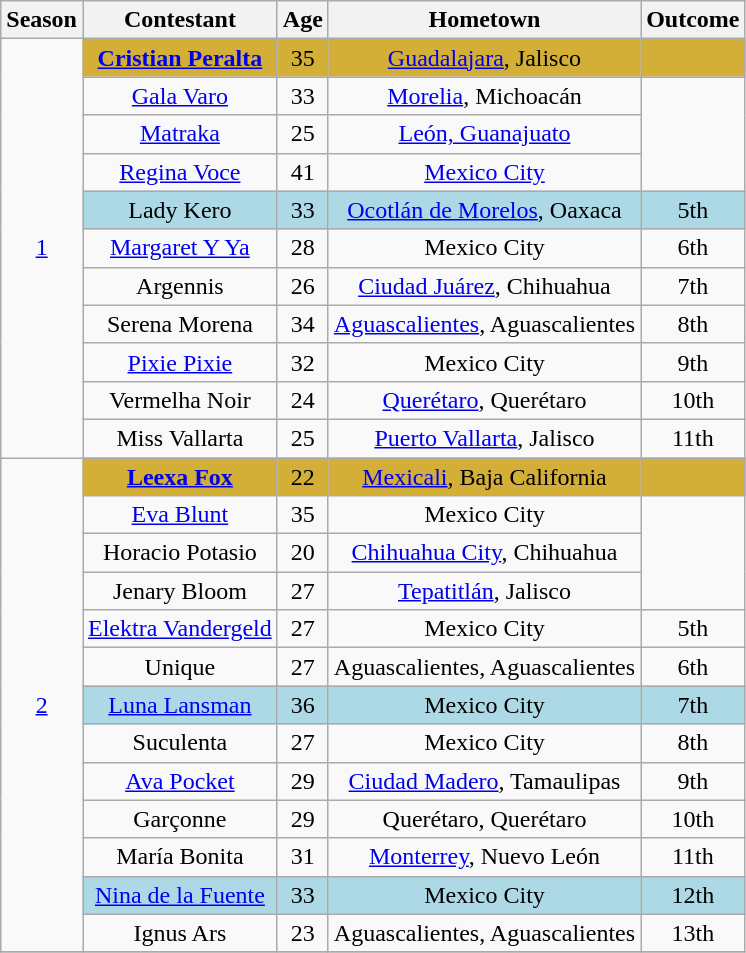<table class="wikitable sortable" style="text-align:center">
<tr>
<th scope="col">Season</th>
<th scope="col">Contestant</th>
<th scope="col">Age</th>
<th scope="col">Hometown</th>
<th scope="col">Outcome</th>
</tr>
<tr>
<td rowspan="11"><a href='#'>1</a></td>
<td nowrap bgcolor="#D4AF37"><strong><a href='#'>Cristian Peralta</a></strong></td>
<td bgcolor="#D4AF37">35</td>
<td bgcolor="#D4AF37"><a href='#'>Guadalajara</a>, Jalisco</td>
<td bgcolor="#D4AF37"></td>
</tr>
<tr>
<td><a href='#'>Gala Varo</a></td>
<td>33</td>
<td><a href='#'>Morelia</a>, Michoacán</td>
<td nowrap rowspan="3"></td>
</tr>
<tr>
<td><a href='#'>Matraka</a></td>
<td>25</td>
<td><a href='#'>León, Guanajuato</a></td>
</tr>
<tr>
<td><a href='#'>Regina Voce</a></td>
<td>41</td>
<td><a href='#'>Mexico City</a></td>
</tr>
<tr bgcolor="lightblue">
<td>Lady Kero</td>
<td>33</td>
<td><a href='#'>Ocotlán de Morelos</a>, Oaxaca</td>
<td>5th</td>
</tr>
<tr>
<td><a href='#'>Margaret Y Ya</a></td>
<td>28</td>
<td>Mexico City</td>
<td>6th</td>
</tr>
<tr>
<td>Argennis</td>
<td>26</td>
<td><a href='#'>Ciudad Juárez</a>, Chihuahua</td>
<td>7th</td>
</tr>
<tr>
<td>Serena Morena</td>
<td>34</td>
<td nowrap><a href='#'>Aguascalientes</a>, Aguascalientes</td>
<td>8th</td>
</tr>
<tr>
<td><a href='#'>Pixie Pixie</a></td>
<td>32</td>
<td>Mexico City</td>
<td>9th</td>
</tr>
<tr>
<td>Vermelha Noir</td>
<td>24</td>
<td><a href='#'>Querétaro</a>, Querétaro</td>
<td>10th</td>
</tr>
<tr>
<td>Miss Vallarta</td>
<td>25</td>
<td><a href='#'>Puerto Vallarta</a>, Jalisco</td>
<td>11th</td>
</tr>
<tr>
<td rowspan="13"><a href='#'>2</a></td>
<td bgcolor="#D4AF37"><strong><a href='#'>Leexa Fox</a></strong></td>
<td bgcolor="#D4AF37">22</td>
<td bgcolor="#D4AF37"><a href='#'>Mexicali</a>, Baja California</td>
<td bgcolor="#D4AF37"></td>
</tr>
<tr>
<td><a href='#'>Eva Blunt</a></td>
<td>35</td>
<td>Mexico City</td>
<td nowrap rowspan="3"></td>
</tr>
<tr>
<td nowrap>Horacio Potasio</td>
<td>20</td>
<td><a href='#'>Chihuahua City</a>, Chihuahua</td>
</tr>
<tr>
<td>Jenary Bloom</td>
<td>27</td>
<td><a href='#'>Tepatitlán</a>, Jalisco</td>
</tr>
<tr>
<td nowrap><a href='#'>Elektra Vandergeld</a></td>
<td>27</td>
<td>Mexico City</td>
<td>5th</td>
</tr>
<tr>
<td>Unique</td>
<td>27</td>
<td>Aguascalientes, Aguascalientes</td>
<td>6th</td>
</tr>
<tr bgcolor="lightblue">
<td><a href='#'>Luna Lansman</a></td>
<td>36</td>
<td>Mexico City</td>
<td>7th</td>
</tr>
<tr>
<td>Suculenta</td>
<td>27</td>
<td>Mexico City</td>
<td>8th</td>
</tr>
<tr>
<td><a href='#'>Ava Pocket</a></td>
<td>29</td>
<td><a href='#'>Ciudad Madero</a>, Tamaulipas</td>
<td>9th</td>
</tr>
<tr>
<td>Garçonne</td>
<td>29</td>
<td>Querétaro, Querétaro</td>
<td>10th</td>
</tr>
<tr>
<td>María Bonita</td>
<td>31</td>
<td><a href='#'>Monterrey</a>, Nuevo León</td>
<td>11th</td>
</tr>
<tr bgcolor="lightblue">
<td nowrap><a href='#'>Nina de la Fuente</a></td>
<td>33</td>
<td>Mexico City</td>
<td>12th</td>
</tr>
<tr>
<td>Ignus Ars</td>
<td>23</td>
<td nowrap>Aguascalientes, Aguascalientes</td>
<td>13th</td>
</tr>
<tr>
</tr>
</table>
